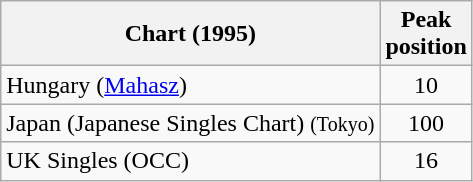<table class="wikitable sortable">
<tr>
<th>Chart (1995)</th>
<th>Peak<br>position</th>
</tr>
<tr>
<td>Hungary (<a href='#'>Mahasz</a>)</td>
<td style="text-align:center;">10</td>
</tr>
<tr>
<td align="left">Japan (Japanese Singles Chart) <small>(Tokyo)</small></td>
<td style="text-align:center;">100</td>
</tr>
<tr>
<td align="left">UK Singles (OCC)</td>
<td style="text-align:center;">16</td>
</tr>
</table>
